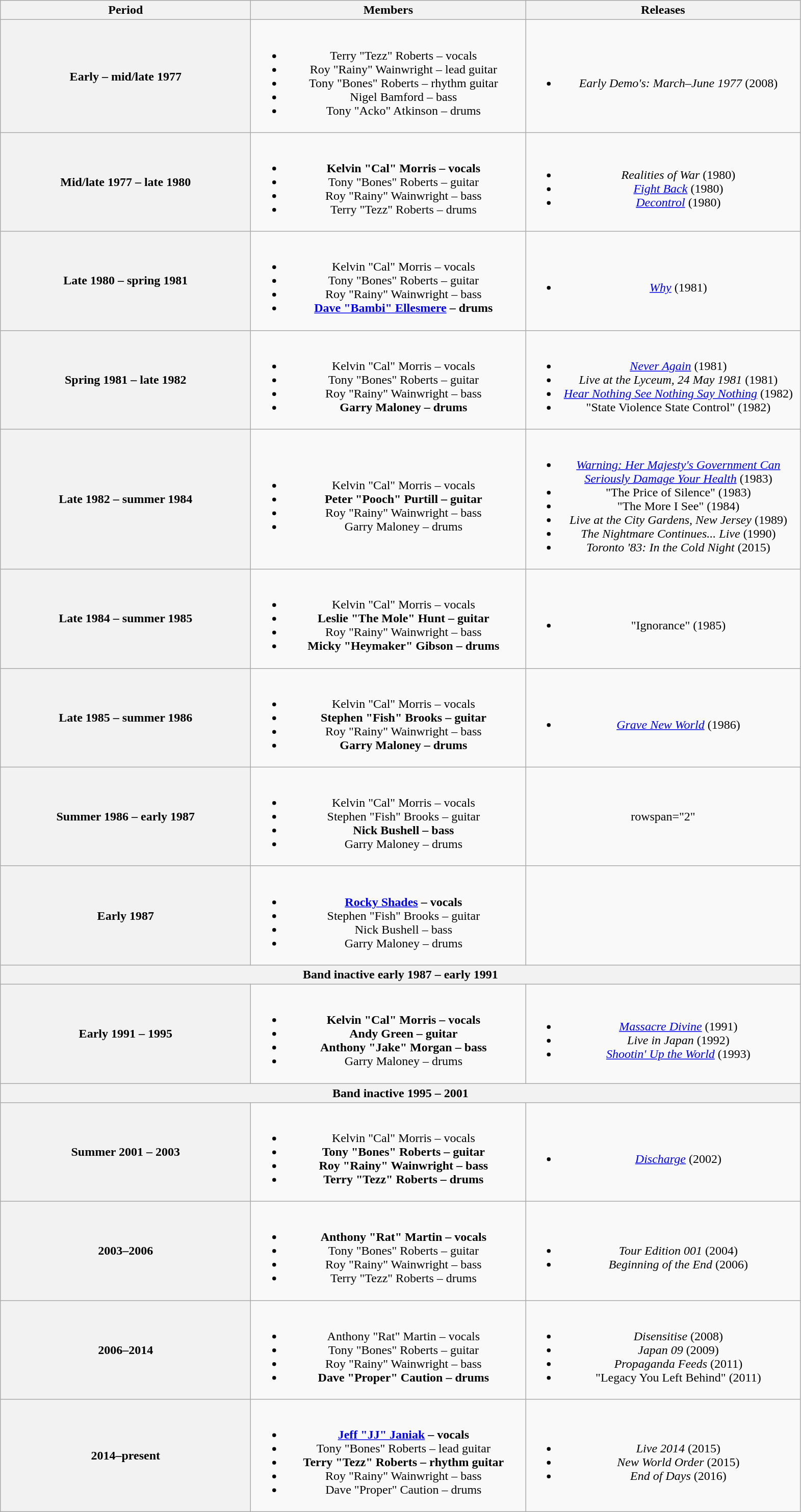<table class="wikitable plainrowheaders" style="text-align:center;">
<tr>
<th scope="col" style="width:20em;">Period</th>
<th scope="col" style="width:22em;">Members</th>
<th scope="col" style="width:22em;">Releases</th>
</tr>
<tr>
<th scope="col">Early – mid/late 1977</th>
<td><br><ul><li>Terry "Tezz" Roberts – vocals</li><li>Roy "Rainy" Wainwright – lead guitar</li><li>Tony "Bones" Roberts – rhythm guitar</li><li>Nigel Bamford – bass</li><li>Tony "Acko" Atkinson – drums</li></ul></td>
<td><br><ul><li><em>Early Demo's: March–June 1977</em> (2008)</li></ul></td>
</tr>
<tr>
<th scope="col">Mid/late 1977 – late 1980</th>
<td><br><ul><li><strong>Kelvin "Cal" Morris – vocals</strong></li><li>Tony "Bones" Roberts – guitar</li><li>Roy "Rainy" Wainwright – bass</li><li>Terry "Tezz" Roberts – drums</li></ul></td>
<td><br><ul><li><em>Realities of War</em> (1980)</li><li><em><a href='#'>Fight Back</a></em> (1980)</li><li><em><a href='#'>Decontrol</a></em> (1980)</li></ul></td>
</tr>
<tr>
<th scope="col">Late 1980 – spring 1981</th>
<td><br><ul><li>Kelvin "Cal" Morris – vocals</li><li>Tony "Bones" Roberts – guitar</li><li>Roy "Rainy" Wainwright – bass</li><li><strong><a href='#'>Dave "Bambi" Ellesmere</a> – drums</strong></li></ul></td>
<td><br><ul><li><em><a href='#'>Why</a></em> (1981)</li></ul></td>
</tr>
<tr>
<th scope="col">Spring 1981 – late 1982</th>
<td><br><ul><li>Kelvin "Cal" Morris – vocals</li><li>Tony "Bones" Roberts – guitar</li><li>Roy "Rainy" Wainwright – bass</li><li><strong>Garry Maloney – drums</strong></li></ul></td>
<td><br><ul><li><em><a href='#'>Never Again</a></em> (1981)</li><li><em>Live at the Lyceum, 24 May 1981</em> (1981)</li><li><em><a href='#'>Hear Nothing See Nothing Say Nothing</a></em> (1982)</li><li>"State Violence State Control" (1982)</li></ul></td>
</tr>
<tr>
<th scope="col">Late 1982 – summer 1984</th>
<td><br><ul><li>Kelvin "Cal" Morris – vocals</li><li><strong>Peter "Pooch" Purtill – guitar</strong></li><li>Roy "Rainy" Wainwright – bass</li><li>Garry Maloney – drums</li></ul></td>
<td><br><ul><li><em><a href='#'>Warning: Her Majesty's Government Can<br>Seriously Damage Your Health</a></em> (1983)</li><li>"The Price of Silence" (1983)</li><li>"The More I See" (1984)</li><li><em>Live at the City Gardens, New Jersey</em> (1989)</li><li><em>The Nightmare Continues... Live</em> (1990)</li><li><em>Toronto '83: In the Cold Night</em> (2015)</li></ul></td>
</tr>
<tr>
<th scope="col">Late 1984 – summer 1985</th>
<td><br><ul><li>Kelvin "Cal" Morris – vocals</li><li><strong>Leslie "The Mole" Hunt – guitar</strong></li><li>Roy "Rainy" Wainwright – bass</li><li><strong>Micky "Heymaker" Gibson – drums</strong></li></ul></td>
<td><br><ul><li>"Ignorance" (1985)</li></ul></td>
</tr>
<tr>
<th scope="col">Late 1985 – summer 1986</th>
<td><br><ul><li>Kelvin "Cal" Morris – vocals</li><li><strong>Stephen "Fish" Brooks – guitar</strong></li><li>Roy "Rainy" Wainwright – bass</li><li><strong>Garry Maloney – drums</strong></li></ul></td>
<td><br><ul><li><em><a href='#'>Grave New World</a></em> (1986)</li></ul></td>
</tr>
<tr>
<th scope="col">Summer 1986 – early 1987</th>
<td><br><ul><li>Kelvin "Cal" Morris – vocals</li><li>Stephen "Fish" Brooks – guitar</li><li><strong>Nick Bushell – bass</strong></li><li>Garry Maloney – drums</li></ul></td>
<td>rowspan="2" </td>
</tr>
<tr>
<th scope="col">Early 1987</th>
<td><br><ul><li><strong><a href='#'>Rocky Shades</a> – vocals</strong></li><li>Stephen "Fish" Brooks – guitar</li><li>Nick Bushell – bass</li><li>Garry Maloney – drums</li></ul></td>
</tr>
<tr>
<th scope="col" colspan="3">Band inactive early 1987 – early 1991</th>
</tr>
<tr>
<th scope="col">Early 1991 – 1995</th>
<td><br><ul><li><strong>Kelvin "Cal" Morris – vocals</strong></li><li><strong>Andy Green – guitar</strong></li><li><strong>Anthony "Jake" Morgan – bass</strong></li><li>Garry Maloney – drums</li></ul></td>
<td><br><ul><li><em><a href='#'>Massacre Divine</a></em> (1991)</li><li><em>Live in Japan</em> (1992)</li><li><em><a href='#'>Shootin' Up the World</a></em> (1993)</li></ul></td>
</tr>
<tr>
<th scope="col" colspan="3">Band inactive 1995 – 2001</th>
</tr>
<tr>
<th scope="col">Summer 2001 – 2003</th>
<td><br><ul><li>Kelvin "Cal" Morris – vocals</li><li><strong>Tony "Bones" Roberts – guitar</strong></li><li><strong>Roy "Rainy" Wainwright – bass</strong></li><li><strong>Terry "Tezz" Roberts – drums</strong></li></ul></td>
<td><br><ul><li><em><a href='#'>Discharge</a></em> (2002)</li></ul></td>
</tr>
<tr>
<th scope="col">2003–2006</th>
<td><br><ul><li><strong>Anthony "Rat" Martin – vocals</strong></li><li>Tony "Bones" Roberts – guitar</li><li>Roy "Rainy" Wainwright – bass</li><li>Terry "Tezz" Roberts – drums</li></ul></td>
<td><br><ul><li><em>Tour Edition 001</em> (2004)</li><li><em>Beginning of the End</em> (2006)</li></ul></td>
</tr>
<tr>
<th scope="col">2006–2014</th>
<td><br><ul><li>Anthony "Rat" Martin – vocals</li><li>Tony "Bones" Roberts – guitar</li><li>Roy "Rainy" Wainwright – bass</li><li><strong>Dave "Proper" Caution – drums</strong></li></ul></td>
<td><br><ul><li><em>Disensitise</em> (2008)</li><li><em>Japan 09</em> (2009)</li><li><em>Propaganda Feeds</em> (2011)</li><li>"Legacy You Left Behind" (2011)</li></ul></td>
</tr>
<tr>
<th scope="col">2014–present</th>
<td><br><ul><li><strong><a href='#'>Jeff "JJ" Janiak</a> – vocals</strong></li><li>Tony "Bones" Roberts – lead guitar</li><li><strong>Terry "Tezz" Roberts – rhythm guitar</strong></li><li>Roy "Rainy" Wainwright – bass</li><li>Dave "Proper" Caution – drums</li></ul></td>
<td><br><ul><li><em>Live 2014</em> (2015)</li><li><em>New World Order</em> (2015)</li><li><em>End of Days</em> (2016)</li></ul></td>
</tr>
</table>
